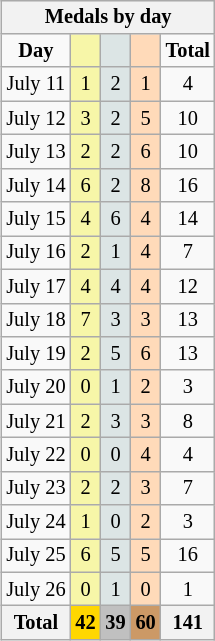<table class="wikitable" style="font-size:85%; float:right">
<tr align=center>
<th colspan=7><strong>Medals by day</strong></th>
</tr>
<tr align=center>
<td><strong>Day</strong></td>
<td style="background:#f7f6a8;"></td>
<td style="background:#dce5e5;"></td>
<td style="background:#ffdab9;"></td>
<td><strong>Total</strong></td>
</tr>
<tr align=center>
<td>July 11</td>
<td style="background:#f7f6a8;">1</td>
<td style="background:#dce5e5;">2</td>
<td style="background:#ffdab9;">1</td>
<td>4</td>
</tr>
<tr align=center>
<td>July 12</td>
<td style="background:#f7f6a8;">3</td>
<td style="background:#dce5e5;">2</td>
<td style="background:#ffdab9;">5</td>
<td>10</td>
</tr>
<tr align=center>
<td>July 13</td>
<td style="background:#f7f6a8;">2</td>
<td style="background:#dce5e5;">2</td>
<td style="background:#ffdab9;">6</td>
<td>10</td>
</tr>
<tr align=center>
<td>July 14</td>
<td style="background:#f7f6a8;">6</td>
<td style="background:#dce5e5;">2</td>
<td style="background:#ffdab9;">8</td>
<td>16</td>
</tr>
<tr align=center>
<td>July 15</td>
<td style="background:#f7f6a8;">4</td>
<td style="background:#dce5e5;">6</td>
<td style="background:#ffdab9;">4</td>
<td>14</td>
</tr>
<tr align=center>
<td>July 16</td>
<td style="background:#f7f6a8;">2</td>
<td style="background:#dce5e5;">1</td>
<td style="background:#ffdab9;">4</td>
<td>7</td>
</tr>
<tr align=center>
<td>July 17</td>
<td style="background:#f7f6a8;">4</td>
<td style="background:#dce5e5;">4</td>
<td style="background:#ffdab9;">4</td>
<td>12</td>
</tr>
<tr align=center>
<td>July 18</td>
<td style="background:#f7f6a8;">7</td>
<td style="background:#dce5e5;">3</td>
<td style="background:#ffdab9;">3</td>
<td>13</td>
</tr>
<tr align=center>
<td>July 19</td>
<td style="background:#f7f6a8;">2</td>
<td style="background:#dce5e5;">5</td>
<td style="background:#ffdab9;">6</td>
<td>13</td>
</tr>
<tr align=center>
<td>July 20</td>
<td style="background:#f7f6a8;">0</td>
<td style="background:#dce5e5;">1</td>
<td style="background:#ffdab9;">2</td>
<td>3</td>
</tr>
<tr align=center>
<td>July 21</td>
<td style="background:#f7f6a8;">2</td>
<td style="background:#dce5e5;">3</td>
<td style="background:#ffdab9;">3</td>
<td>8</td>
</tr>
<tr align=center>
<td>July 22</td>
<td style="background:#f7f6a8;">0</td>
<td style="background:#dce5e5;">0</td>
<td style="background:#ffdab9;">4</td>
<td>4</td>
</tr>
<tr align=center>
<td>July 23</td>
<td style="background:#f7f6a8;">2</td>
<td style="background:#dce5e5;">2</td>
<td style="background:#ffdab9;">3</td>
<td>7</td>
</tr>
<tr align=center>
<td>July 24</td>
<td style="background:#f7f6a8;">1</td>
<td style="background:#dce5e5;">0</td>
<td style="background:#ffdab9;">2</td>
<td>3</td>
</tr>
<tr align=center>
<td>July 25</td>
<td style="background:#f7f6a8;">6</td>
<td style="background:#dce5e5;">5</td>
<td style="background:#ffdab9;">5</td>
<td>16</td>
</tr>
<tr align=center>
<td>July 26</td>
<td style="background:#f7f6a8;">0</td>
<td style="background:#dce5e5;">1</td>
<td style="background:#ffdab9;">0</td>
<td>1</td>
</tr>
<tr align=center>
<th><strong>Total</strong></th>
<th style="background:gold;"><strong>42</strong></th>
<th style="background:silver;"><strong>39</strong></th>
<th style="background:#c96;"><strong>60</strong></th>
<th><strong>141</strong></th>
</tr>
</table>
